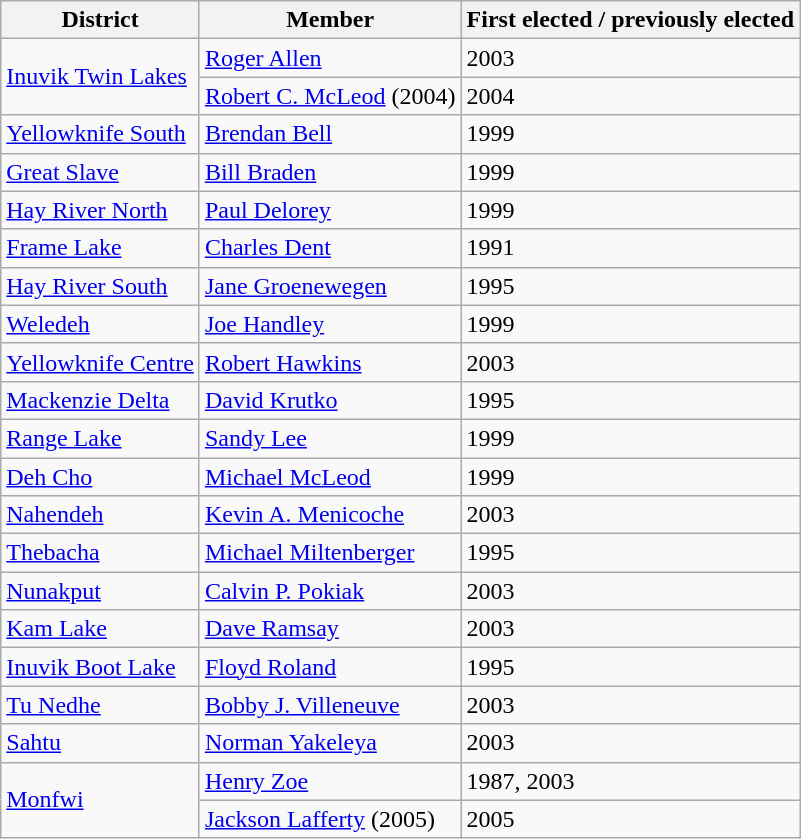<table class="wikitable sortable" border=1>
<tr>
<th>District</th>
<th>Member</th>
<th>First elected / previously elected</th>
</tr>
<tr>
<td rowspan=2><a href='#'>Inuvik Twin Lakes</a></td>
<td><a href='#'>Roger Allen</a></td>
<td>2003</td>
</tr>
<tr>
<td><a href='#'>Robert C. McLeod</a> (2004)</td>
<td>2004</td>
</tr>
<tr>
<td><a href='#'>Yellowknife South</a></td>
<td><a href='#'>Brendan Bell</a></td>
<td>1999</td>
</tr>
<tr>
<td><a href='#'>Great Slave</a></td>
<td><a href='#'>Bill Braden</a></td>
<td>1999</td>
</tr>
<tr>
<td><a href='#'>Hay River North</a></td>
<td><a href='#'>Paul Delorey</a></td>
<td>1999</td>
</tr>
<tr>
<td><a href='#'>Frame Lake</a></td>
<td><a href='#'>Charles Dent</a></td>
<td>1991</td>
</tr>
<tr>
<td><a href='#'>Hay River South</a></td>
<td><a href='#'>Jane Groenewegen</a></td>
<td>1995</td>
</tr>
<tr>
<td><a href='#'>Weledeh</a></td>
<td><a href='#'>Joe Handley</a></td>
<td>1999</td>
</tr>
<tr>
<td><a href='#'>Yellowknife Centre</a></td>
<td><a href='#'>Robert Hawkins</a></td>
<td>2003</td>
</tr>
<tr>
<td><a href='#'>Mackenzie Delta</a></td>
<td><a href='#'>David Krutko</a></td>
<td>1995</td>
</tr>
<tr>
<td><a href='#'>Range Lake</a></td>
<td><a href='#'>Sandy Lee</a></td>
<td>1999</td>
</tr>
<tr>
<td><a href='#'>Deh Cho</a></td>
<td><a href='#'>Michael McLeod</a></td>
<td>1999</td>
</tr>
<tr>
<td><a href='#'>Nahendeh</a></td>
<td><a href='#'>Kevin A. Menicoche</a></td>
<td>2003</td>
</tr>
<tr>
<td><a href='#'>Thebacha</a></td>
<td><a href='#'>Michael Miltenberger</a></td>
<td>1995</td>
</tr>
<tr>
<td><a href='#'>Nunakput</a></td>
<td><a href='#'>Calvin P. Pokiak</a></td>
<td>2003</td>
</tr>
<tr>
<td><a href='#'>Kam Lake</a></td>
<td><a href='#'>Dave Ramsay</a></td>
<td>2003</td>
</tr>
<tr>
<td><a href='#'>Inuvik Boot Lake</a></td>
<td><a href='#'>Floyd Roland</a></td>
<td>1995</td>
</tr>
<tr>
<td><a href='#'>Tu Nedhe</a></td>
<td><a href='#'>Bobby J. Villeneuve</a></td>
<td>2003</td>
</tr>
<tr>
<td><a href='#'>Sahtu</a></td>
<td><a href='#'>Norman Yakeleya</a></td>
<td>2003</td>
</tr>
<tr>
<td rowspan=2><a href='#'>Monfwi</a></td>
<td><a href='#'>Henry Zoe</a></td>
<td>1987, 2003</td>
</tr>
<tr>
<td><a href='#'>Jackson Lafferty</a> (2005)</td>
<td>2005</td>
</tr>
</table>
